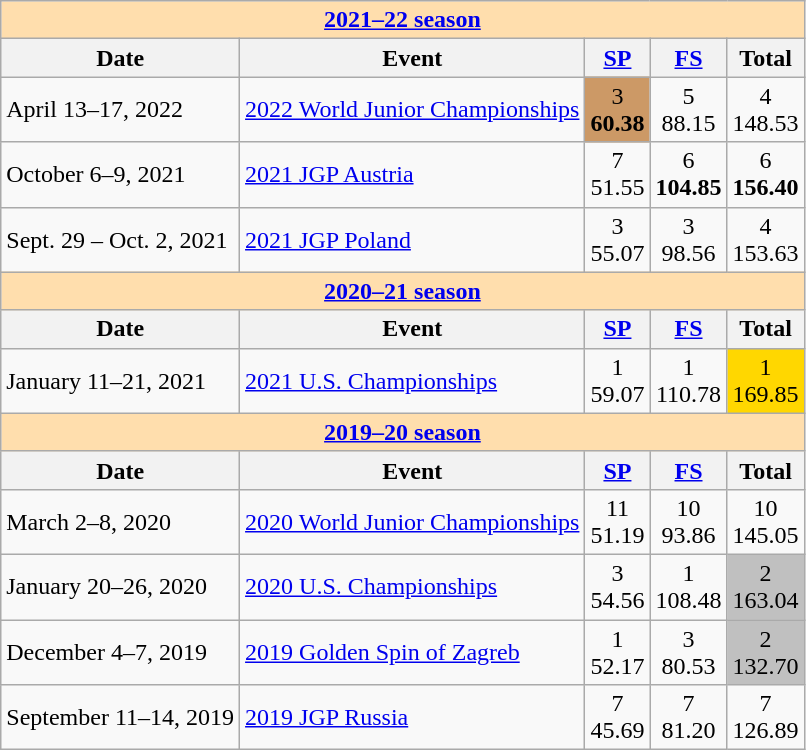<table class="wikitable">
<tr>
<td colspan="5" style="background-color: #ffdead; " align="center"><a href='#'><strong>2021–22 season</strong></a></td>
</tr>
<tr>
<th>Date</th>
<th>Event</th>
<th><a href='#'>SP</a></th>
<th><a href='#'>FS</a></th>
<th>Total</th>
</tr>
<tr>
<td>April 13–17, 2022</td>
<td><a href='#'>2022 World Junior Championships</a></td>
<td align=center bgcolor=cc9966>3 <br> <strong>60.38</strong></td>
<td align=center>5 <br> 88.15</td>
<td align=center>4 <br> 148.53</td>
</tr>
<tr>
<td>October 6–9, 2021</td>
<td><a href='#'>2021 JGP Austria</a></td>
<td align=center>7 <br> 51.55</td>
<td align=center>6 <br> <strong>104.85</strong></td>
<td align=center>6 <br> <strong>156.40</strong></td>
</tr>
<tr>
<td>Sept. 29 – Oct. 2, 2021</td>
<td><a href='#'>2021 JGP Poland</a></td>
<td align=center>3 <br> 55.07</td>
<td align=center>3 <br> 98.56</td>
<td align=center>4 <br> 153.63</td>
</tr>
<tr>
<td colspan="5" style="background-color: #ffdead; " align="center"><a href='#'><strong>2020–21 season</strong></a></td>
</tr>
<tr>
<th>Date</th>
<th>Event</th>
<th><a href='#'>SP</a></th>
<th><a href='#'>FS</a></th>
<th>Total</th>
</tr>
<tr>
<td>January 11–21, 2021</td>
<td><a href='#'>2021 U.S. Championships</a></td>
<td align=center>1 <br> 59.07</td>
<td align=center>1 <br> 110.78</td>
<td align=center bgcolor=gold>1 <br> 169.85</td>
</tr>
<tr>
<td colspan="5" style="background-color: #ffdead; " align="center"><a href='#'><strong>2019–20 season</strong></a></td>
</tr>
<tr>
<th>Date</th>
<th>Event</th>
<th><a href='#'>SP</a></th>
<th><a href='#'>FS</a></th>
<th>Total</th>
</tr>
<tr>
<td>March 2–8, 2020</td>
<td><a href='#'>2020 World Junior Championships</a></td>
<td align=center>11 <br> 51.19</td>
<td align=center>10 <br> 93.86</td>
<td align=center>10 <br> 145.05</td>
</tr>
<tr>
<td>January 20–26, 2020</td>
<td><a href='#'>2020 U.S. Championships</a></td>
<td align=center>3 <br> 54.56</td>
<td align=center>1 <br> 108.48</td>
<td align=center bgcolor=silver>2 <br> 163.04</td>
</tr>
<tr>
<td>December 4–7, 2019</td>
<td><a href='#'>2019 Golden Spin of Zagreb</a></td>
<td align=center>1 <br> 52.17</td>
<td align=center>3 <br> 80.53</td>
<td align=center bgcolor=silver>2 <br> 132.70</td>
</tr>
<tr>
<td>September 11–14, 2019</td>
<td><a href='#'>2019 JGP Russia</a></td>
<td align=center>7 <br> 45.69</td>
<td align=center>7 <br> 81.20</td>
<td align=center>7 <br> 126.89</td>
</tr>
</table>
